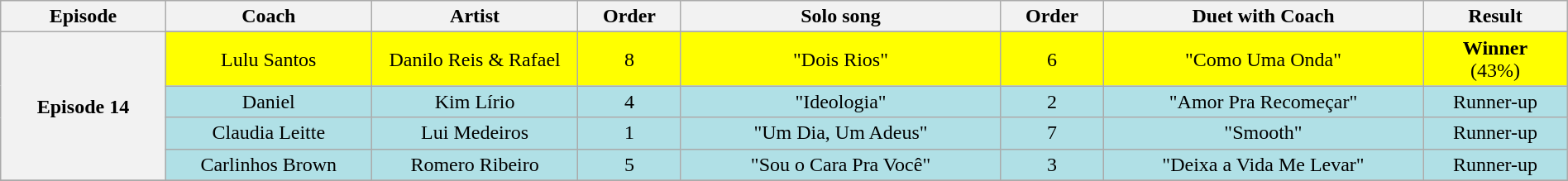<table class="wikitable" style="text-align:center; width:100%;">
<tr>
<th scope="col" width="08.0%">Episode</th>
<th scope="col" width="10.0%">Coach</th>
<th scope="col" width="10.0%">Artist</th>
<th scope="col" width="05.0%">Order</th>
<th scope="col" width="15.5%">Solo song</th>
<th scope="col" width="05.0%">Order</th>
<th scope="col" width="15.5%">Duet with Coach</th>
<th scope="col" width="07.0%">Result</th>
</tr>
<tr>
<th scope="col" rowspan=5>Episode 14<br><small></small></th>
</tr>
<tr bgcolor=FFFF00>
<td>Lulu Santos</td>
<td>Danilo Reis & Rafael</td>
<td>8</td>
<td>"Dois Rios"</td>
<td>6</td>
<td>"Como Uma Onda"<br></td>
<td><strong>Winner</strong><br>(43%)</td>
</tr>
<tr bgcolor=B0E0E6>
<td>Daniel</td>
<td>Kim Lírio</td>
<td>4</td>
<td>"Ideologia"</td>
<td>2</td>
<td>"Amor Pra Recomeçar"<br></td>
<td>Runner-up</td>
</tr>
<tr bgcolor=B0E0E6>
<td>Claudia Leitte</td>
<td>Lui Medeiros</td>
<td>1</td>
<td>"Um Dia, Um Adeus"</td>
<td>7</td>
<td>"Smooth"<br></td>
<td>Runner-up</td>
</tr>
<tr bgcolor=B0E0E6>
<td>Carlinhos Brown</td>
<td>Romero Ribeiro</td>
<td>5</td>
<td>"Sou o Cara Pra Você"</td>
<td>3</td>
<td>"Deixa a Vida Me Levar"<br></td>
<td>Runner-up</td>
</tr>
<tr>
</tr>
</table>
